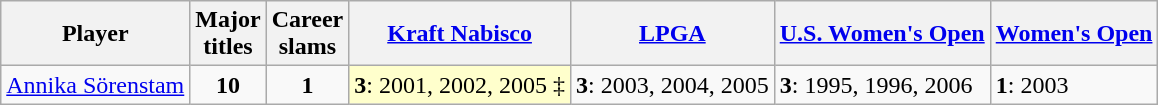<table class="wikitable">
<tr>
<th>Player</th>
<th>Major<br>titles</th>
<th>Career<br>slams</th>
<th><a href='#'>Kraft Nabisco</a></th>
<th><a href='#'>LPGA</a></th>
<th><a href='#'>U.S. Women's Open</a></th>
<th><a href='#'>Women's Open</a></th>
</tr>
<tr>
<td> <a href='#'>Annika Sörenstam</a></td>
<td align=center><strong>10</strong></td>
<td align=center><strong>1</strong></td>
<td align=center style="background:#FFFFCC;"><strong>3</strong>: 2001, 2002, 2005 ‡</td>
<td><strong>3</strong>: 2003, 2004, 2005</td>
<td><strong>3</strong>: 1995, 1996, 2006</td>
<td><strong>1</strong>: 2003</td>
</tr>
</table>
